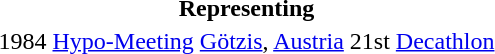<table>
<tr>
<th colspan="5">Representing </th>
</tr>
<tr>
<td>1984</td>
<td><a href='#'>Hypo-Meeting</a></td>
<td><a href='#'>Götzis</a>, <a href='#'>Austria</a></td>
<td>21st</td>
<td><a href='#'>Decathlon</a></td>
</tr>
</table>
